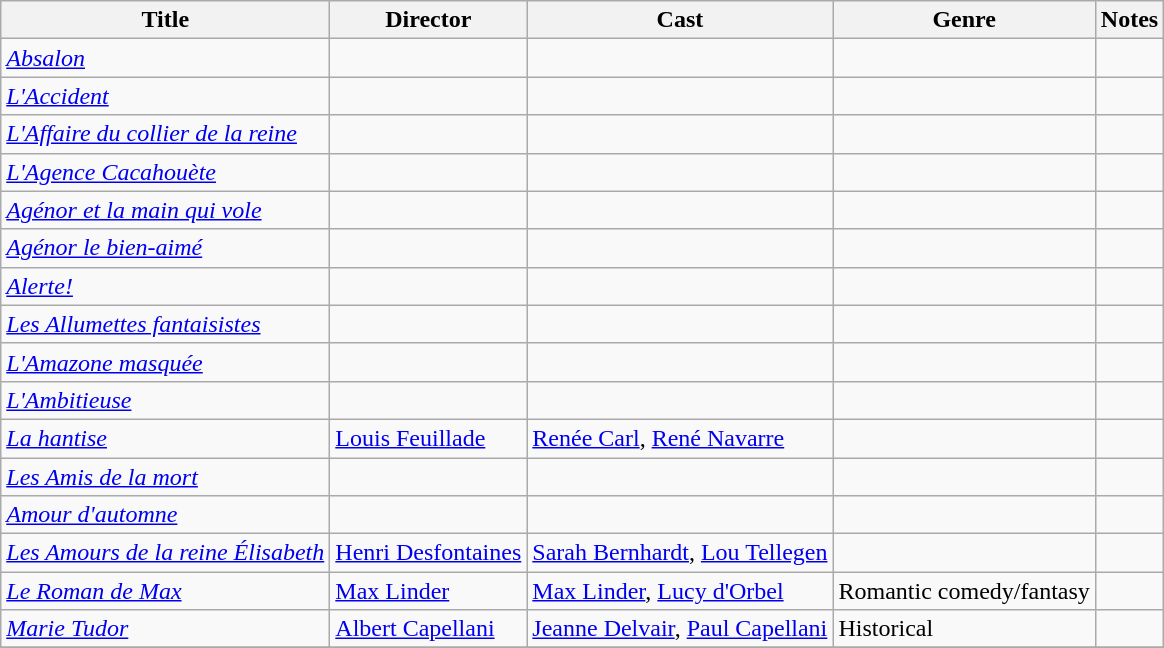<table class="wikitable">
<tr>
<th>Title</th>
<th>Director</th>
<th>Cast</th>
<th>Genre</th>
<th>Notes</th>
</tr>
<tr>
<td><em><a href='#'>Absalon</a></em></td>
<td></td>
<td></td>
<td></td>
<td></td>
</tr>
<tr>
<td><em><a href='#'>L'Accident</a></em></td>
<td></td>
<td></td>
<td></td>
<td></td>
</tr>
<tr>
<td><em><a href='#'>L'Affaire du collier de la reine</a></em></td>
<td></td>
<td></td>
<td></td>
<td></td>
</tr>
<tr>
<td><em><a href='#'>L'Agence Cacahouète</a></em></td>
<td></td>
<td></td>
<td></td>
<td></td>
</tr>
<tr>
<td><em><a href='#'>Agénor et la main qui vole</a></em></td>
<td></td>
<td></td>
<td></td>
<td></td>
</tr>
<tr>
<td><em><a href='#'>Agénor le bien-aimé</a></em></td>
<td></td>
<td></td>
<td></td>
<td></td>
</tr>
<tr>
<td><em><a href='#'>Alerte!</a></em></td>
<td></td>
<td></td>
<td></td>
<td></td>
</tr>
<tr>
<td><em><a href='#'>Les Allumettes fantaisistes</a></em></td>
<td></td>
<td></td>
<td></td>
<td></td>
</tr>
<tr>
<td><em><a href='#'>L'Amazone masquée</a></em></td>
<td></td>
<td></td>
<td></td>
<td></td>
</tr>
<tr>
<td><em><a href='#'>L'Ambitieuse</a></em></td>
<td></td>
<td></td>
<td></td>
<td></td>
</tr>
<tr>
<td><em><a href='#'>La hantise</a></em></td>
<td><a href='#'>Louis Feuillade</a></td>
<td><a href='#'>Renée Carl</a>, <a href='#'>René Navarre</a></td>
<td></td>
<td></td>
</tr>
<tr>
<td><em><a href='#'>Les Amis de la mort</a></em></td>
<td></td>
<td></td>
<td></td>
<td></td>
</tr>
<tr>
<td><em><a href='#'>Amour d'automne</a></em></td>
<td></td>
<td></td>
<td></td>
<td></td>
</tr>
<tr>
<td><em><a href='#'>Les Amours de la reine Élisabeth</a></em></td>
<td><a href='#'>Henri Desfontaines</a></td>
<td><a href='#'>Sarah Bernhardt</a>, <a href='#'>Lou Tellegen</a></td>
<td></td>
<td></td>
</tr>
<tr>
<td><em><a href='#'>Le Roman de Max</a></em></td>
<td><a href='#'>Max Linder</a></td>
<td><a href='#'>Max Linder</a>, <a href='#'>Lucy d'Orbel</a></td>
<td>Romantic comedy/fantasy</td>
<td></td>
</tr>
<tr>
<td><em><a href='#'>Marie Tudor</a></em></td>
<td><a href='#'>Albert Capellani</a></td>
<td><a href='#'>Jeanne Delvair</a>, <a href='#'>Paul Capellani</a></td>
<td>Historical</td>
<td></td>
</tr>
<tr>
</tr>
</table>
